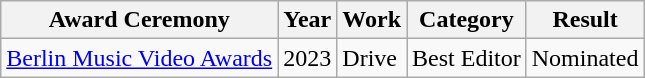<table class="wikitable">
<tr>
<th>Award Ceremony</th>
<th>Year</th>
<th>Work</th>
<th>Category</th>
<th>Result</th>
</tr>
<tr>
<td><a href='#'>Berlin Music Video Awards</a></td>
<td>2023</td>
<td>Drive</td>
<td>Best Editor</td>
<td>Nominated</td>
</tr>
</table>
